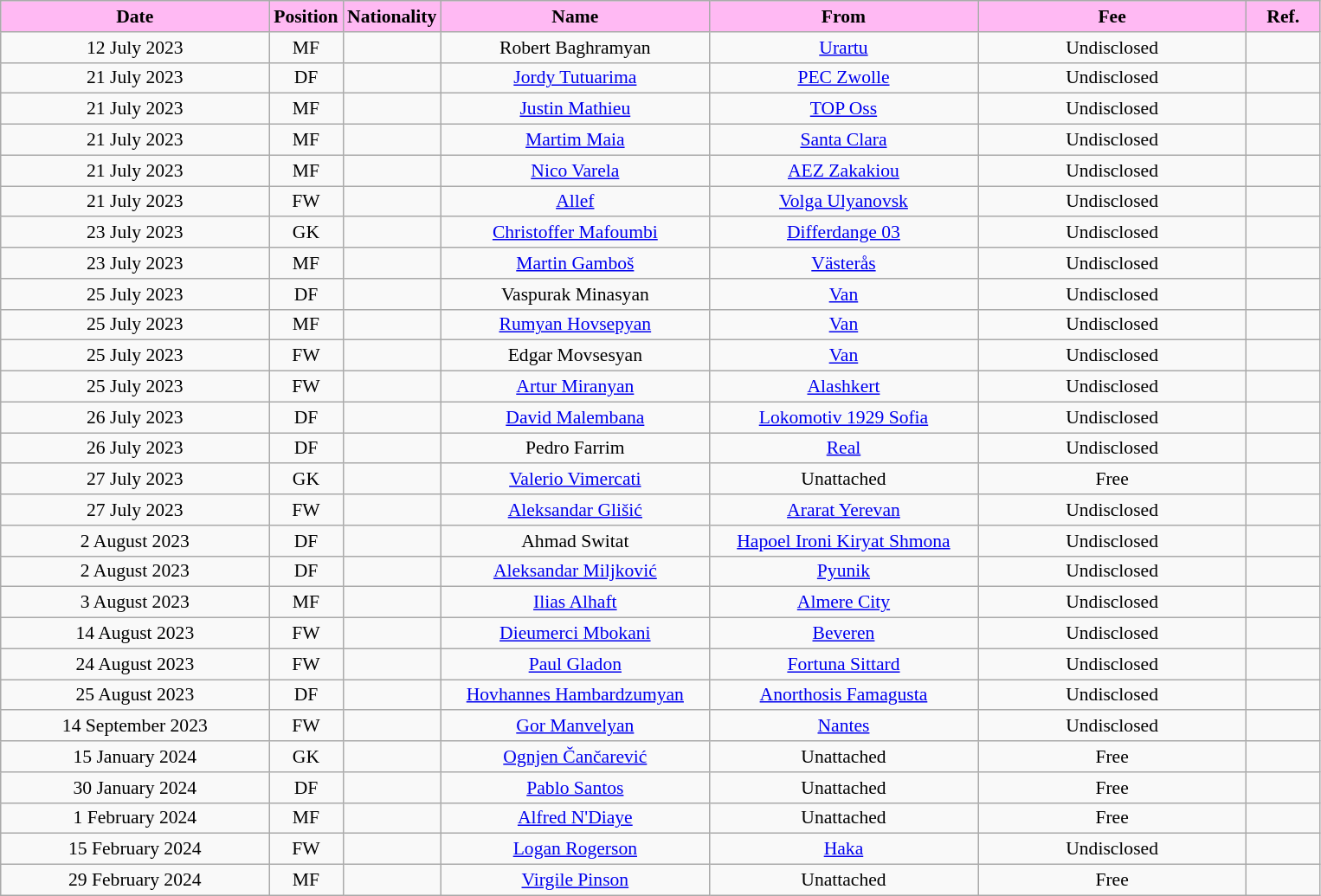<table class="wikitable"  style="text-align:center; font-size:90%; ">
<tr>
<th style="background:#FFB9F3; color:#000000; width:200px;">Date</th>
<th style="background:#FFB9F3; color:#000000; width:50px;">Position</th>
<th style="background:#FFB9F3; color:#000000; width:50px;">Nationality</th>
<th style="background:#FFB9F3; color:#000000; width:200px;">Name</th>
<th style="background:#FFB9F3; color:#000000; width:200px;">From</th>
<th style="background:#FFB9F3; color:#000000; width:200px;">Fee</th>
<th style="background:#FFB9F3; color:#000000; width:50px;">Ref.</th>
</tr>
<tr>
<td>12 July 2023</td>
<td>MF</td>
<td></td>
<td>Robert Baghramyan</td>
<td><a href='#'>Urartu</a></td>
<td>Undisclosed</td>
<td></td>
</tr>
<tr>
<td>21 July 2023</td>
<td>DF</td>
<td></td>
<td><a href='#'>Jordy Tutuarima</a></td>
<td><a href='#'>PEC Zwolle</a></td>
<td>Undisclosed</td>
<td></td>
</tr>
<tr>
<td>21 July 2023</td>
<td>MF</td>
<td></td>
<td><a href='#'>Justin Mathieu</a></td>
<td><a href='#'>TOP Oss</a></td>
<td>Undisclosed</td>
<td></td>
</tr>
<tr>
<td>21 July 2023</td>
<td>MF</td>
<td></td>
<td><a href='#'>Martim Maia</a></td>
<td><a href='#'>Santa Clara</a></td>
<td>Undisclosed</td>
<td></td>
</tr>
<tr>
<td>21 July 2023</td>
<td>MF</td>
<td></td>
<td><a href='#'>Nico Varela</a></td>
<td><a href='#'>AEZ Zakakiou</a></td>
<td>Undisclosed</td>
<td></td>
</tr>
<tr>
<td>21 July 2023</td>
<td>FW</td>
<td></td>
<td><a href='#'>Allef</a></td>
<td><a href='#'>Volga Ulyanovsk</a></td>
<td>Undisclosed</td>
<td></td>
</tr>
<tr>
<td>23 July 2023</td>
<td>GK</td>
<td></td>
<td><a href='#'>Christoffer Mafoumbi</a></td>
<td><a href='#'>Differdange 03</a></td>
<td>Undisclosed</td>
<td></td>
</tr>
<tr>
<td>23 July 2023</td>
<td>MF</td>
<td></td>
<td><a href='#'>Martin Gamboš</a></td>
<td><a href='#'>Västerås</a></td>
<td>Undisclosed</td>
<td></td>
</tr>
<tr>
<td>25 July 2023</td>
<td>DF</td>
<td></td>
<td>Vaspurak Minasyan</td>
<td><a href='#'>Van</a></td>
<td>Undisclosed</td>
<td></td>
</tr>
<tr>
<td>25 July 2023</td>
<td>MF</td>
<td></td>
<td><a href='#'>Rumyan Hovsepyan</a></td>
<td><a href='#'>Van</a></td>
<td>Undisclosed</td>
<td></td>
</tr>
<tr>
<td>25 July 2023</td>
<td>FW</td>
<td></td>
<td>Edgar Movsesyan</td>
<td><a href='#'>Van</a></td>
<td>Undisclosed</td>
<td></td>
</tr>
<tr>
<td>25 July 2023</td>
<td>FW</td>
<td></td>
<td><a href='#'>Artur Miranyan</a></td>
<td><a href='#'>Alashkert</a></td>
<td>Undisclosed</td>
<td></td>
</tr>
<tr>
<td>26 July 2023</td>
<td>DF</td>
<td></td>
<td><a href='#'>David Malembana</a></td>
<td><a href='#'>Lokomotiv 1929 Sofia</a></td>
<td>Undisclosed</td>
<td></td>
</tr>
<tr>
<td>26 July 2023</td>
<td>DF</td>
<td></td>
<td>Pedro Farrim</td>
<td><a href='#'>Real</a></td>
<td>Undisclosed</td>
<td></td>
</tr>
<tr>
<td>27 July 2023</td>
<td>GK</td>
<td></td>
<td><a href='#'>Valerio Vimercati</a></td>
<td>Unattached</td>
<td>Free</td>
<td></td>
</tr>
<tr>
<td>27 July 2023</td>
<td>FW</td>
<td></td>
<td><a href='#'>Aleksandar Glišić</a></td>
<td><a href='#'>Ararat Yerevan</a></td>
<td>Undisclosed</td>
<td></td>
</tr>
<tr>
<td>2 August 2023</td>
<td>DF</td>
<td></td>
<td>Ahmad Switat</td>
<td><a href='#'>Hapoel Ironi Kiryat Shmona</a></td>
<td>Undisclosed</td>
<td></td>
</tr>
<tr>
<td>2 August 2023</td>
<td>DF</td>
<td></td>
<td><a href='#'>Aleksandar Miljković</a></td>
<td><a href='#'>Pyunik</a></td>
<td>Undisclosed</td>
<td></td>
</tr>
<tr>
<td>3 August 2023</td>
<td>MF</td>
<td></td>
<td><a href='#'>Ilias Alhaft</a></td>
<td><a href='#'>Almere City</a></td>
<td>Undisclosed</td>
<td></td>
</tr>
<tr>
<td>14 August 2023</td>
<td>FW</td>
<td></td>
<td><a href='#'>Dieumerci Mbokani</a></td>
<td><a href='#'>Beveren</a></td>
<td>Undisclosed</td>
<td></td>
</tr>
<tr>
<td>24 August 2023</td>
<td>FW</td>
<td></td>
<td><a href='#'>Paul Gladon</a></td>
<td><a href='#'>Fortuna Sittard</a></td>
<td>Undisclosed</td>
<td></td>
</tr>
<tr>
<td>25 August 2023</td>
<td>DF</td>
<td></td>
<td><a href='#'>Hovhannes Hambardzumyan</a></td>
<td><a href='#'>Anorthosis Famagusta</a></td>
<td>Undisclosed</td>
<td></td>
</tr>
<tr>
<td>14 September 2023</td>
<td>FW</td>
<td></td>
<td><a href='#'>Gor Manvelyan</a></td>
<td><a href='#'>Nantes</a></td>
<td>Undisclosed</td>
<td></td>
</tr>
<tr>
<td>15 January 2024</td>
<td>GK</td>
<td></td>
<td><a href='#'>Ognjen Čančarević</a></td>
<td>Unattached</td>
<td>Free</td>
<td></td>
</tr>
<tr>
<td>30 January 2024</td>
<td>DF</td>
<td></td>
<td><a href='#'>Pablo Santos</a></td>
<td>Unattached</td>
<td>Free</td>
<td></td>
</tr>
<tr>
<td>1 February 2024</td>
<td>MF</td>
<td></td>
<td><a href='#'>Alfred N'Diaye</a></td>
<td>Unattached</td>
<td>Free</td>
<td></td>
</tr>
<tr>
<td>15 February 2024</td>
<td>FW</td>
<td></td>
<td><a href='#'>Logan Rogerson</a></td>
<td><a href='#'>Haka</a></td>
<td>Undisclosed</td>
<td></td>
</tr>
<tr>
<td>29 February 2024</td>
<td>MF</td>
<td></td>
<td><a href='#'>Virgile Pinson</a></td>
<td>Unattached</td>
<td>Free</td>
<td></td>
</tr>
</table>
